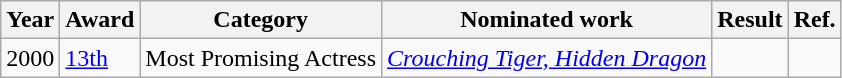<table class="wikitable">
<tr>
<th>Year</th>
<th>Award</th>
<th>Category</th>
<th>Nominated work</th>
<th>Result</th>
<th>Ref.</th>
</tr>
<tr>
<td>2000</td>
<td><a href='#'>13th</a></td>
<td>Most Promising Actress</td>
<td><em><a href='#'>Crouching Tiger, Hidden Dragon</a></em></td>
<td></td>
<td></td>
</tr>
</table>
